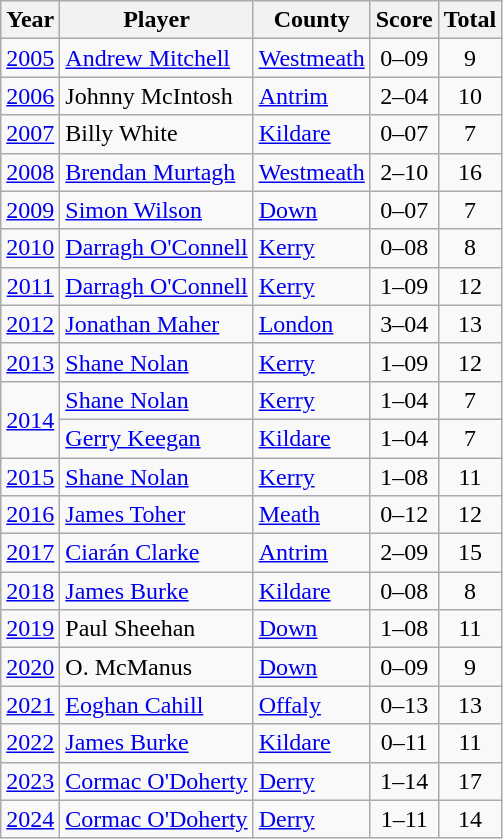<table class="wikitable" style="text-align:center;">
<tr>
<th>Year</th>
<th>Player</th>
<th>County</th>
<th>Score</th>
<th>Total</th>
</tr>
<tr>
<td><a href='#'>2005</a></td>
<td style="text-align:left;"> <a href='#'>Andrew Mitchell</a></td>
<td style="text-align:left;"><a href='#'>Westmeath</a></td>
<td>0–09</td>
<td>9</td>
</tr>
<tr>
<td><a href='#'>2006</a></td>
<td style="text-align:left;"> Johnny McIntosh</td>
<td style="text-align:left;"><a href='#'>Antrim</a></td>
<td>2–04</td>
<td>10</td>
</tr>
<tr>
<td><a href='#'>2007</a></td>
<td style="text-align:left;"> Billy White</td>
<td style="text-align:left;"><a href='#'>Kildare</a></td>
<td>0–07</td>
<td>7</td>
</tr>
<tr>
<td><a href='#'>2008</a></td>
<td style="text-align:left;"> <a href='#'>Brendan Murtagh</a></td>
<td style="text-align:left;"><a href='#'>Westmeath</a></td>
<td>2–10</td>
<td>16</td>
</tr>
<tr>
<td><a href='#'>2009</a></td>
<td style="text-align:left;"> <a href='#'>Simon Wilson</a></td>
<td style="text-align:left;"><a href='#'>Down</a></td>
<td>0–07</td>
<td>7</td>
</tr>
<tr>
<td><a href='#'>2010</a></td>
<td style="text-align:left;"> <a href='#'>Darragh O'Connell</a></td>
<td style="text-align:left;"><a href='#'>Kerry</a></td>
<td>0–08</td>
<td>8</td>
</tr>
<tr>
<td><a href='#'>2011</a></td>
<td style="text-align:left;"> <a href='#'>Darragh O'Connell</a></td>
<td style="text-align:left;"><a href='#'>Kerry</a></td>
<td>1–09</td>
<td>12</td>
</tr>
<tr>
<td><a href='#'>2012</a></td>
<td style="text-align:left;"> <a href='#'>Jonathan Maher</a></td>
<td style="text-align:left;"><a href='#'>London</a></td>
<td>3–04</td>
<td>13</td>
</tr>
<tr>
<td><a href='#'>2013</a></td>
<td style="text-align:left;"> <a href='#'>Shane Nolan</a></td>
<td style="text-align:left;"><a href='#'>Kerry</a></td>
<td>1–09</td>
<td>12</td>
</tr>
<tr>
<td rowspan="2"><a href='#'>2014</a></td>
<td style="text-align:left;"> <a href='#'>Shane Nolan</a></td>
<td style="text-align:left;"><a href='#'>Kerry</a></td>
<td>1–04</td>
<td>7</td>
</tr>
<tr>
<td style="text-align:left;"> <a href='#'>Gerry Keegan</a></td>
<td style="text-align:left;"><a href='#'>Kildare</a></td>
<td>1–04</td>
<td>7</td>
</tr>
<tr>
<td><a href='#'>2015</a></td>
<td style="text-align:left;"> <a href='#'>Shane Nolan</a></td>
<td style="text-align:left;"><a href='#'>Kerry</a></td>
<td>1–08</td>
<td>11</td>
</tr>
<tr>
<td><a href='#'>2016</a></td>
<td style="text-align:left;"> <a href='#'>James Toher</a></td>
<td style="text-align:left;"><a href='#'>Meath</a></td>
<td>0–12</td>
<td>12</td>
</tr>
<tr>
<td><a href='#'>2017</a></td>
<td style="text-align:left;"> <a href='#'>Ciarán Clarke</a></td>
<td style="text-align:left;"><a href='#'>Antrim</a></td>
<td>2–09</td>
<td>15</td>
</tr>
<tr>
<td><a href='#'>2018</a></td>
<td style="text-align:left;"> <a href='#'>James Burke</a></td>
<td style="text-align:left;"><a href='#'>Kildare</a></td>
<td>0–08</td>
<td>8</td>
</tr>
<tr>
<td><a href='#'>2019</a></td>
<td style="text-align:left;"> Paul Sheehan</td>
<td style="text-align:left;"><a href='#'>Down</a></td>
<td>1–08</td>
<td>11</td>
</tr>
<tr>
<td><a href='#'>2020</a></td>
<td style="text-align:left;"> O. McManus</td>
<td style="text-align:left;"><a href='#'>Down</a></td>
<td>0–09</td>
<td>9</td>
</tr>
<tr>
<td><a href='#'>2021</a></td>
<td style="text-align:left;"> <a href='#'>Eoghan Cahill</a></td>
<td style="text-align:left;"><a href='#'>Offaly</a></td>
<td>0–13</td>
<td>13</td>
</tr>
<tr>
<td><a href='#'>2022</a></td>
<td style="text-align:left;"> <a href='#'>James Burke</a></td>
<td style="text-align:left;"><a href='#'>Kildare</a></td>
<td>0–11</td>
<td>11</td>
</tr>
<tr>
<td><a href='#'>2023</a></td>
<td style="text-align:left;"> <a href='#'>Cormac O'Doherty</a></td>
<td style="text-align:left;"><a href='#'>Derry</a></td>
<td>1–14</td>
<td>17</td>
</tr>
<tr>
<td><a href='#'>2024</a></td>
<td style="text-align:left;"> <a href='#'>Cormac O'Doherty</a></td>
<td style="text-align:left;"><a href='#'>Derry</a></td>
<td>1–11</td>
<td>14</td>
</tr>
</table>
